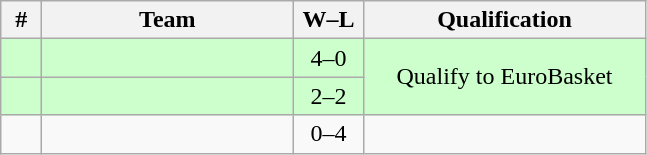<table class=wikitable style="text-align:center;">
<tr>
<th width=20px>#</th>
<th width=160px>Team</th>
<th width=40px>W–L</th>
<th width=180px>Qualification</th>
</tr>
<tr bgcolor=#CCFFCC>
<td></td>
<td align=left></td>
<td>4–0</td>
<td rowspan=2>Qualify to EuroBasket</td>
</tr>
<tr bgcolor=#CCFFCC>
<td></td>
<td align=left></td>
<td>2–2</td>
</tr>
<tr>
<td></td>
<td align=left></td>
<td>0–4</td>
</tr>
</table>
